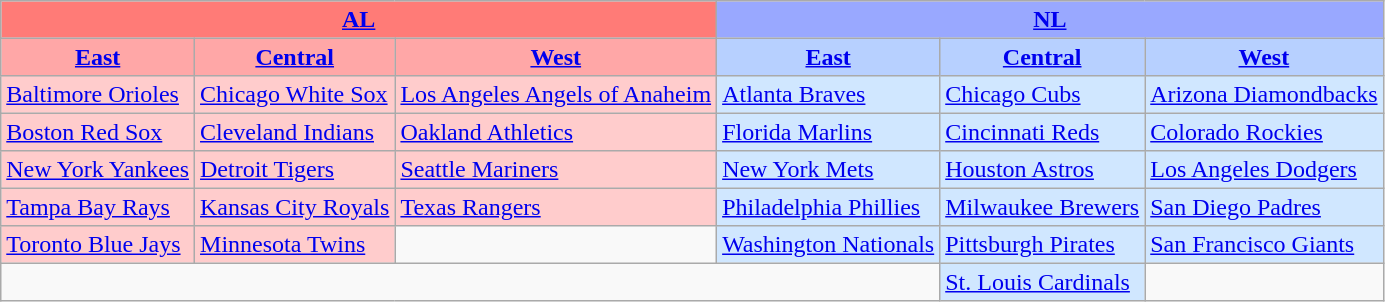<table class="wikitable" style="font-size:100%;line-height:1.1;">
<tr>
<th colspan="3" style="background-color: #FF7B77;"><a href='#'>AL</a></th>
<th colspan="3" style="background-color: #99A8FF;"><a href='#'>NL</a></th>
</tr>
<tr>
<th style="background-color: #FFA7A7;"><a href='#'>East</a></th>
<th style="background-color: #FFA7A7;"><a href='#'>Central</a></th>
<th style="background-color: #FFA7A7;"><a href='#'>West</a></th>
<th style="background-color: #B7D0FF;"><a href='#'>East</a></th>
<th style="background-color: #B7D0FF;"><a href='#'>Central</a></th>
<th style="background-color: #B7D0FF;"><a href='#'>West</a></th>
</tr>
<tr>
<td style="background-color: #FFCCCC;"><a href='#'>Baltimore Orioles</a></td>
<td style="background-color: #FFCCCC;"><a href='#'>Chicago White Sox</a></td>
<td style="background-color: #FFCCCC;"><a href='#'>Los Angeles Angels of Anaheim</a></td>
<td style="background-color: #D0E7FF;"><a href='#'>Atlanta Braves</a></td>
<td style="background-color: #D0E7FF;"><a href='#'>Chicago Cubs</a></td>
<td style="background-color: #D0E7FF;"><a href='#'>Arizona Diamondbacks</a></td>
</tr>
<tr>
<td style="background-color: #FFCCCC;"><a href='#'>Boston Red Sox</a></td>
<td style="background-color: #FFCCCC;"><a href='#'>Cleveland Indians</a></td>
<td style="background-color: #FFCCCC;"><a href='#'>Oakland Athletics</a></td>
<td style="background-color: #D0E7FF;"><a href='#'>Florida Marlins</a></td>
<td style="background-color: #D0E7FF;"><a href='#'>Cincinnati Reds</a></td>
<td style="background-color: #D0E7FF;"><a href='#'>Colorado Rockies</a></td>
</tr>
<tr>
<td style="background-color: #FFCCCC;"><a href='#'>New York Yankees</a></td>
<td style="background-color: #FFCCCC;"><a href='#'>Detroit Tigers</a></td>
<td style="background-color: #FFCCCC;"><a href='#'>Seattle Mariners</a></td>
<td style="background-color: #D0E7FF;"><a href='#'>New York Mets</a></td>
<td style="background-color: #D0E7FF;"><a href='#'>Houston Astros</a></td>
<td style="background-color: #D0E7FF;"><a href='#'>Los Angeles Dodgers</a></td>
</tr>
<tr>
<td style="background-color: #FFCCCC;"><a href='#'>Tampa Bay Rays</a></td>
<td style="background-color: #FFCCCC;"><a href='#'>Kansas City Royals</a></td>
<td style="background-color: #FFCCCC;"><a href='#'>Texas Rangers</a></td>
<td style="background-color: #D0E7FF;"><a href='#'>Philadelphia Phillies</a></td>
<td style="background-color: #D0E7FF;"><a href='#'>Milwaukee Brewers</a></td>
<td style="background-color: #D0E7FF;"><a href='#'>San Diego Padres</a></td>
</tr>
<tr>
<td style="background-color: #FFCCCC;"><a href='#'>Toronto Blue Jays</a></td>
<td style="background-color: #FFCCCC;"><a href='#'>Minnesota Twins</a></td>
<td> </td>
<td style="background-color: #D0E7FF;"><a href='#'>Washington Nationals</a></td>
<td style="background-color: #D0E7FF;"><a href='#'>Pittsburgh Pirates</a></td>
<td style="background-color: #D0E7FF;"><a href='#'>San Francisco Giants</a></td>
</tr>
<tr>
<td colspan="4"> </td>
<td style="background-color: #D0E7FF;"><a href='#'>St. Louis Cardinals</a></td>
<td> </td>
</tr>
</table>
